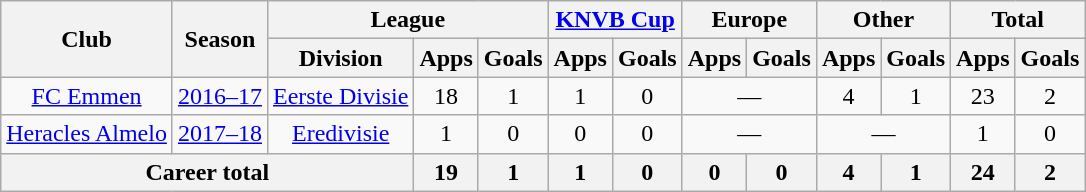<table class="wikitable" style="text-align: center">
<tr>
<th rowspan="2">Club</th>
<th rowspan="2">Season</th>
<th colspan="3">League</th>
<th colspan="2"><a href='#'>KNVB Cup</a></th>
<th colspan="2">Europe</th>
<th colspan="2">Other</th>
<th colspan="2">Total</th>
</tr>
<tr>
<th>Division</th>
<th>Apps</th>
<th>Goals</th>
<th>Apps</th>
<th>Goals</th>
<th>Apps</th>
<th>Goals</th>
<th>Apps</th>
<th>Goals</th>
<th>Apps</th>
<th>Goals</th>
</tr>
<tr>
<td><a href='#'>FC Emmen</a></td>
<td><a href='#'>2016–17</a></td>
<td><a href='#'>Eerste Divisie</a></td>
<td>18</td>
<td>1</td>
<td>1</td>
<td>0</td>
<td colspan="2">—</td>
<td>4</td>
<td>1</td>
<td>23</td>
<td>2</td>
</tr>
<tr>
<td><a href='#'>Heracles Almelo</a></td>
<td><a href='#'>2017–18</a></td>
<td><a href='#'>Eredivisie</a></td>
<td>1</td>
<td>0</td>
<td>0</td>
<td>0</td>
<td colspan="2">—</td>
<td colspan="2">—</td>
<td>1</td>
<td>0</td>
</tr>
<tr>
<th colspan="3">Career total</th>
<th>19</th>
<th>1</th>
<th>1</th>
<th>0</th>
<th>0</th>
<th>0</th>
<th>4</th>
<th>1</th>
<th>24</th>
<th>2</th>
</tr>
</table>
